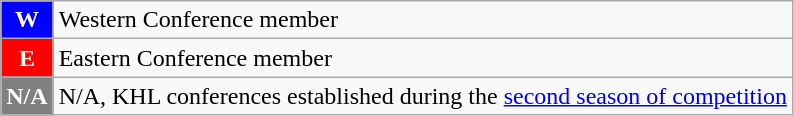<table class="wikitable">
<tr>
<td style="text-align: center;background:blue;color:white"><strong>W</strong></td>
<td>Western Conference member</td>
</tr>
<tr>
<td style="text-align: center;background:red;color:white"><strong>E</strong></td>
<td>Eastern Conference member</td>
</tr>
<tr>
<td style="text-align: center;background:gray;color:white"><strong>N/A</strong></td>
<td>N/A, KHL conferences established during the <a href='#'>second season of competition</a></td>
</tr>
</table>
